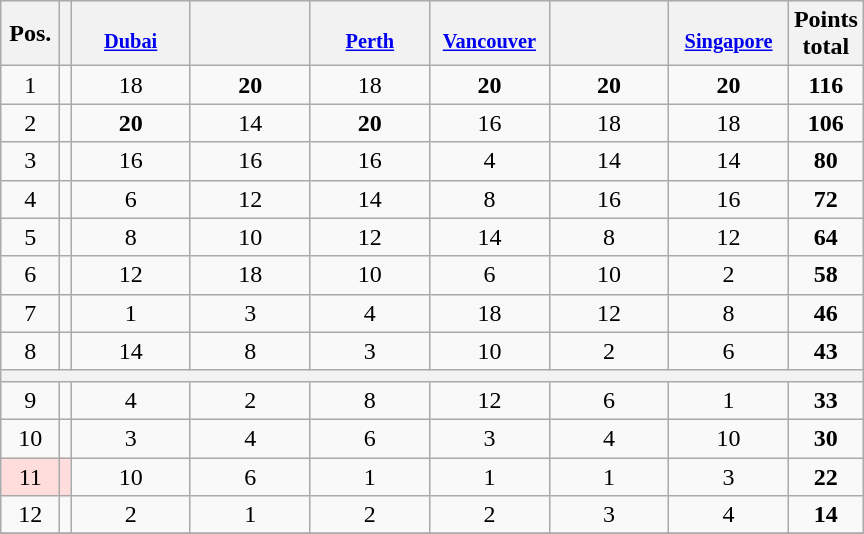<table class="wikitable sortable" style="text-align:center;">
<tr bgcolor="#efefef">
<th style="width:2em;">Pos.</th>
<th></th>
<th style="width:5.2em;;font-size:85%;vertical-align:top;padding-left:4px;;padding-right:4px;;"><br><a href='#'>Dubai</a></th>
<th style="width:5.2em;;font-size:85%;vertical-align:top;padding-left:4px;;padding-right:4px;;"><br></th>
<th style="width:5.2em;;font-size:85%;vertical-align:top;padding-left:4px;;padding-right:4px;;"><br><a href='#'>Perth</a></th>
<th style="width:5.2em;;font-size:85%;vertical-align:top;padding-left:4px;;padding-right:4px;;"><br><a href='#'>Vancouver</a></th>
<th style="width:5.2em;;font-size:85%;vertical-align:top;padding-left:4px;;padding-right:4px;;"><br></th>
<th style="width:5.2em;;font-size:85%;vertical-align:top;padding-left:4px;;padding-right:4px;;"><br><a href='#'>Singapore</a></th>
<th>Points<br>total</th>
</tr>
<tr>
<td>1</td>
<td align="left"></td>
<td>18</td>
<td><strong>20</strong></td>
<td>18</td>
<td><strong>20</strong></td>
<td><strong>20</strong></td>
<td><strong>20</strong></td>
<td><strong>116</strong></td>
</tr>
<tr>
<td>2</td>
<td align="left"></td>
<td><strong>20</strong></td>
<td>14</td>
<td><strong>20</strong></td>
<td>16</td>
<td>18</td>
<td>18</td>
<td><strong>106</strong></td>
</tr>
<tr>
<td>3</td>
<td align="left"></td>
<td>16</td>
<td>16</td>
<td>16</td>
<td>4</td>
<td>14</td>
<td>14</td>
<td><strong>80</strong></td>
</tr>
<tr>
<td>4</td>
<td align="left"></td>
<td>6</td>
<td>12</td>
<td>14</td>
<td>8</td>
<td>16</td>
<td>16</td>
<td><strong>72</strong></td>
</tr>
<tr>
<td>5</td>
<td align="left"></td>
<td>8</td>
<td>10</td>
<td>12</td>
<td>14</td>
<td>8</td>
<td>12</td>
<td><strong>64</strong></td>
</tr>
<tr>
<td>6</td>
<td align="left"></td>
<td>12</td>
<td>18</td>
<td>10</td>
<td>6</td>
<td>10</td>
<td>2</td>
<td><strong>58</strong></td>
</tr>
<tr>
<td>7</td>
<td align=left></td>
<td>1</td>
<td>3</td>
<td>4</td>
<td>18</td>
<td>12</td>
<td>8</td>
<td><strong>46</strong></td>
</tr>
<tr>
<td>8</td>
<td align="left"></td>
<td>14</td>
<td>8</td>
<td>3</td>
<td>10</td>
<td>2</td>
<td>6</td>
<td><strong>43</strong></td>
</tr>
<tr>
<th colspan="9"></th>
</tr>
<tr>
<td>9</td>
<td align="left"></td>
<td>4</td>
<td>2</td>
<td>8</td>
<td>12</td>
<td>6</td>
<td>1</td>
<td><strong>33</strong></td>
</tr>
<tr>
<td>10</td>
<td align="left"></td>
<td>3</td>
<td>4</td>
<td>6</td>
<td>3</td>
<td>4</td>
<td>10</td>
<td><strong>30</strong></td>
</tr>
<tr>
<td style="background:#fdd;">11</td>
<td style="background:#fdd;" align=left></td>
<td>10</td>
<td>6</td>
<td>1</td>
<td>1</td>
<td>1</td>
<td>3</td>
<td><strong>22</strong></td>
</tr>
<tr>
<td>12</td>
<td align=left></td>
<td>2</td>
<td>1</td>
<td>2</td>
<td>2</td>
<td>3</td>
<td>4</td>
<td><strong>14</strong></td>
</tr>
<tr>
</tr>
</table>
